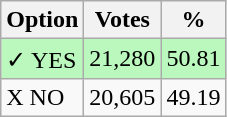<table class="wikitable">
<tr>
<th>Option</th>
<th>Votes</th>
<th>%</th>
</tr>
<tr>
<td style=background:#bbf8be>✓ YES</td>
<td style=background:#bbf8be>21,280</td>
<td style=background:#bbf8be>50.81</td>
</tr>
<tr>
<td>X NO</td>
<td>20,605</td>
<td>49.19</td>
</tr>
</table>
